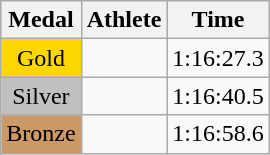<table class="wikitable">
<tr>
<th>Medal</th>
<th>Athlete</th>
<th>Time</th>
</tr>
<tr>
<td style="text-align:center;background-color:gold;">Gold</td>
<td></td>
<td>1:16:27.3</td>
</tr>
<tr>
<td style="text-align:center;background-color:silver;">Silver</td>
<td></td>
<td>1:16:40.5</td>
</tr>
<tr>
<td style="text-align:center;background-color:#CC9966;">Bronze</td>
<td></td>
<td>1:16:58.6</td>
</tr>
</table>
